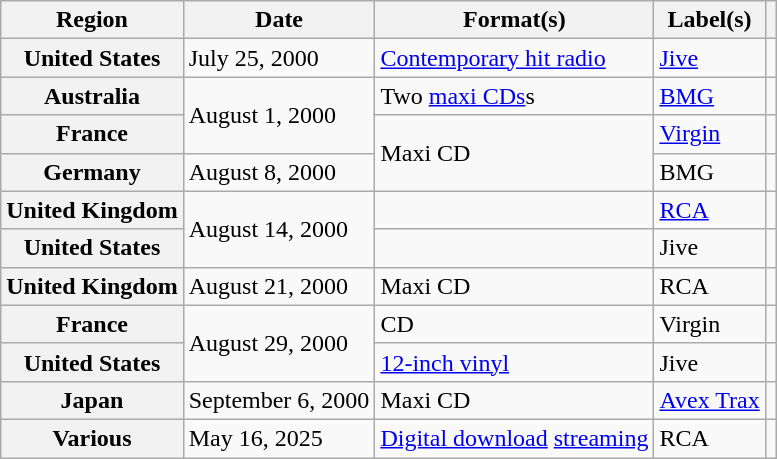<table class="wikitable plainrowheaders">
<tr>
<th scope="col">Region</th>
<th scope="col">Date</th>
<th scope="col">Format(s)</th>
<th scope="col">Label(s)</th>
<th scope="col"></th>
</tr>
<tr>
<th scope="row">United States</th>
<td>July 25, 2000</td>
<td><a href='#'>Contemporary hit radio</a></td>
<td><a href='#'>Jive</a></td>
<td></td>
</tr>
<tr>
<th scope="row">Australia</th>
<td rowspan="2">August 1, 2000</td>
<td>Two <a href='#'>maxi CDs</a>s</td>
<td><a href='#'>BMG</a></td>
<td></td>
</tr>
<tr>
<th scope="row">France</th>
<td rowspan="2">Maxi CD</td>
<td><a href='#'>Virgin</a></td>
<td></td>
</tr>
<tr>
<th scope="row">Germany</th>
<td>August 8, 2000</td>
<td>BMG</td>
<td></td>
</tr>
<tr>
<th scope="row">United Kingdom</th>
<td rowspan="2">August 14, 2000</td>
<td></td>
<td><a href='#'>RCA</a></td>
<td></td>
</tr>
<tr>
<th scope="row">United States</th>
<td></td>
<td>Jive</td>
<td></td>
</tr>
<tr>
<th scope="row">United Kingdom</th>
<td>August 21, 2000</td>
<td>Maxi CD</td>
<td>RCA</td>
<td></td>
</tr>
<tr>
<th scope="row">France</th>
<td rowspan="2">August 29, 2000</td>
<td>CD</td>
<td>Virgin</td>
<td></td>
</tr>
<tr>
<th scope="row">United States</th>
<td><a href='#'>12-inch vinyl</a></td>
<td>Jive</td>
<td></td>
</tr>
<tr>
<th scope="row">Japan</th>
<td>September 6, 2000</td>
<td>Maxi CD</td>
<td><a href='#'>Avex Trax</a></td>
<td></td>
</tr>
<tr>
<th>Various</th>
<td>May 16, 2025</td>
<td><a href='#'>Digital download</a> <a href='#'>streaming</a></td>
<td>RCA</td>
<td></td>
</tr>
</table>
